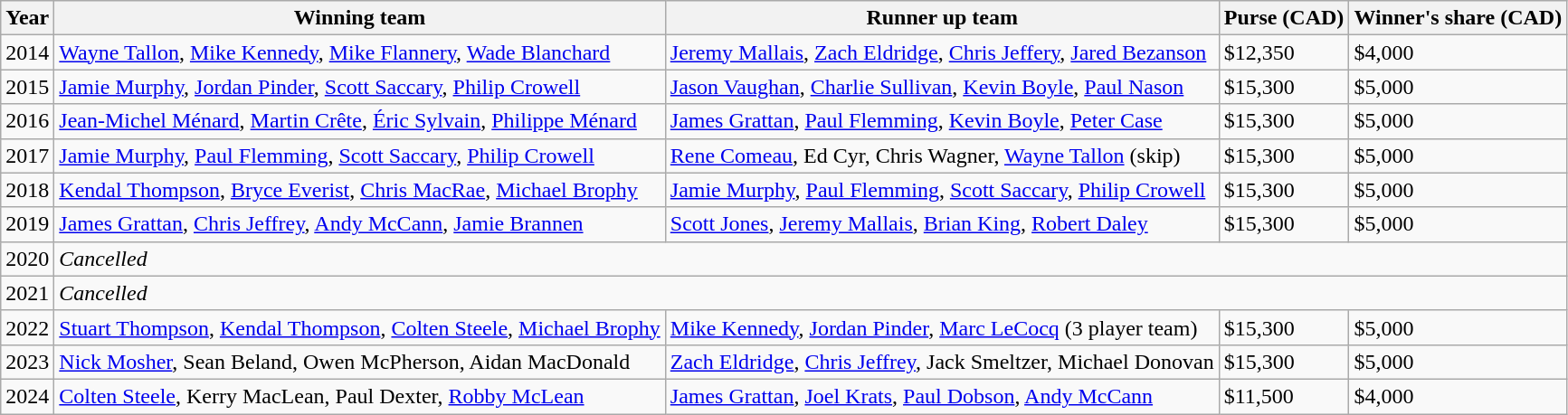<table class="wikitable">
<tr>
<th scope="col">Year</th>
<th scope="col">Winning team</th>
<th scope="col">Runner up team</th>
<th scope="col">Purse (CAD)</th>
<th scope="col">Winner's share (CAD)</th>
</tr>
<tr>
<td>2014</td>
<td> <a href='#'>Wayne Tallon</a>, <a href='#'>Mike Kennedy</a>, <a href='#'>Mike Flannery</a>, <a href='#'>Wade Blanchard</a></td>
<td> <a href='#'>Jeremy Mallais</a>, <a href='#'>Zach Eldridge</a>, <a href='#'>Chris Jeffery</a>, <a href='#'>Jared Bezanson</a></td>
<td>$12,350</td>
<td>$4,000</td>
</tr>
<tr>
<td>2015</td>
<td> <a href='#'>Jamie Murphy</a>, <a href='#'>Jordan Pinder</a>, <a href='#'>Scott Saccary</a>, <a href='#'>Philip Crowell</a></td>
<td> <a href='#'>Jason Vaughan</a>, <a href='#'>Charlie Sullivan</a>, <a href='#'>Kevin Boyle</a>, <a href='#'>Paul Nason</a></td>
<td>$15,300</td>
<td>$5,000</td>
</tr>
<tr>
<td>2016</td>
<td> <a href='#'>Jean-Michel Ménard</a>, <a href='#'>Martin Crête</a>, <a href='#'>Éric Sylvain</a>, <a href='#'>Philippe Ménard</a></td>
<td> <a href='#'>James Grattan</a>, <a href='#'>Paul Flemming</a>, <a href='#'>Kevin Boyle</a>, <a href='#'>Peter Case</a></td>
<td>$15,300</td>
<td>$5,000</td>
</tr>
<tr>
<td>2017</td>
<td> <a href='#'>Jamie Murphy</a>, <a href='#'>Paul Flemming</a>, <a href='#'>Scott Saccary</a>, <a href='#'>Philip Crowell</a></td>
<td> <a href='#'>Rene Comeau</a>, Ed Cyr, Chris Wagner, <a href='#'>Wayne Tallon</a> (skip)</td>
<td>$15,300</td>
<td>$5,000</td>
</tr>
<tr>
<td>2018</td>
<td> <a href='#'>Kendal Thompson</a>, <a href='#'>Bryce Everist</a>, <a href='#'>Chris MacRae</a>, <a href='#'>Michael Brophy</a></td>
<td> <a href='#'>Jamie Murphy</a>, <a href='#'>Paul Flemming</a>, <a href='#'>Scott Saccary</a>, <a href='#'>Philip Crowell</a></td>
<td>$15,300</td>
<td>$5,000</td>
</tr>
<tr>
<td>2019</td>
<td> <a href='#'>James Grattan</a>, <a href='#'>Chris Jeffrey</a>, <a href='#'>Andy McCann</a>, <a href='#'>Jamie Brannen</a></td>
<td> <a href='#'>Scott Jones</a>, <a href='#'>Jeremy Mallais</a>, <a href='#'>Brian King</a>, <a href='#'>Robert Daley</a></td>
<td>$15,300</td>
<td>$5,000</td>
</tr>
<tr>
<td>2020</td>
<td colspan="4"><em>Cancelled</em></td>
</tr>
<tr>
<td>2021</td>
<td colspan="4"><em>Cancelled</em></td>
</tr>
<tr>
<td>2022</td>
<td> <a href='#'>Stuart Thompson</a>, <a href='#'>Kendal Thompson</a>, <a href='#'>Colten Steele</a>, <a href='#'>Michael Brophy</a></td>
<td> <a href='#'>Mike Kennedy</a>, <a href='#'>Jordan Pinder</a>, <a href='#'>Marc LeCocq</a> (3 player team)</td>
<td>$15,300</td>
<td>$5,000</td>
</tr>
<tr>
<td>2023</td>
<td> <a href='#'>Nick Mosher</a>, Sean Beland, Owen McPherson, Aidan MacDonald</td>
<td> <a href='#'>Zach Eldridge</a>, <a href='#'>Chris Jeffrey</a>, Jack Smeltzer, Michael Donovan</td>
<td>$15,300</td>
<td>$5,000</td>
</tr>
<tr>
<td>2024</td>
<td> <a href='#'>Colten Steele</a>, Kerry MacLean, Paul Dexter, <a href='#'>Robby McLean</a></td>
<td> <a href='#'>James Grattan</a>, <a href='#'>Joel Krats</a>, <a href='#'>Paul Dobson</a>, <a href='#'>Andy McCann</a></td>
<td>$11,500</td>
<td>$4,000</td>
</tr>
</table>
